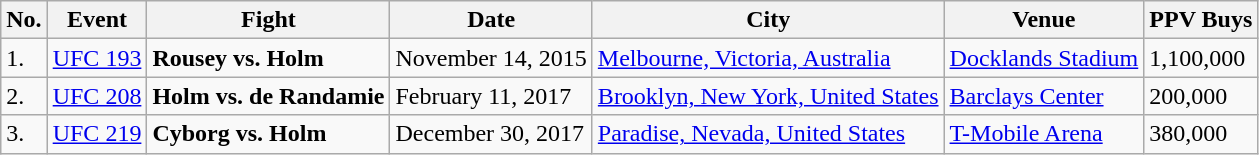<table class="wikitable">
<tr>
<th>No.</th>
<th>Event</th>
<th>Fight</th>
<th>Date</th>
<th>City</th>
<th>Venue</th>
<th>PPV Buys</th>
</tr>
<tr>
<td>1.</td>
<td><a href='#'>UFC 193</a></td>
<td><strong>Rousey vs. Holm</strong></td>
<td>November 14, 2015</td>
<td><a href='#'>Melbourne, Victoria, Australia</a></td>
<td><a href='#'>Docklands Stadium</a></td>
<td>1,100,000</td>
</tr>
<tr>
<td>2.</td>
<td><a href='#'>UFC 208</a></td>
<td><strong>Holm vs. de Randamie</strong></td>
<td>February 11, 2017</td>
<td><a href='#'>Brooklyn, New York, United States</a></td>
<td><a href='#'>Barclays Center</a></td>
<td>200,000</td>
</tr>
<tr>
<td>3.</td>
<td><a href='#'>UFC 219</a></td>
<td><strong>Cyborg vs. Holm</strong></td>
<td>December 30, 2017</td>
<td><a href='#'>Paradise, Nevada, United States</a></td>
<td><a href='#'>T-Mobile Arena</a></td>
<td>380,000</td>
</tr>
</table>
